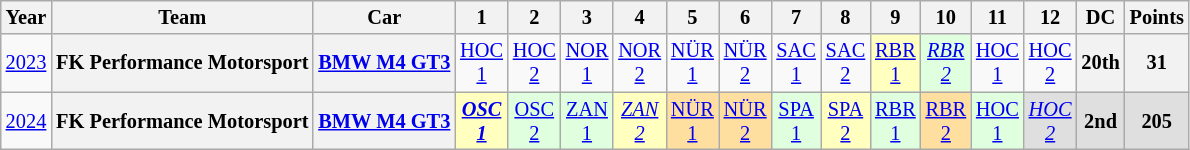<table class="wikitable" style="text-align:center; font-size:85%">
<tr>
<th>Year</th>
<th>Team</th>
<th>Car</th>
<th>1</th>
<th>2</th>
<th>3</th>
<th>4</th>
<th>5</th>
<th>6</th>
<th>7</th>
<th>8</th>
<th>9</th>
<th>10</th>
<th>11</th>
<th>12</th>
<th>DC</th>
<th>Points</th>
</tr>
<tr>
<td><a href='#'>2023</a></td>
<th nowrap>FK Performance Motorsport</th>
<th nowrap><a href='#'>BMW M4 GT3</a></th>
<td style="background:#;"><a href='#'>HOC<br>1</a></td>
<td style="background:#;"><a href='#'>HOC<br>2</a></td>
<td style="background:#;"><a href='#'>NOR<br>1</a></td>
<td style="background:#;"><a href='#'>NOR<br>2</a></td>
<td style="background:#;"><a href='#'>NÜR<br>1</a></td>
<td style="background:#;"><a href='#'>NÜR<br>2</a></td>
<td style="background:#;"><a href='#'>SAC<br>1</a></td>
<td style="background:#;"><a href='#'>SAC<br>2</a></td>
<td style="background:#FFFFBF;"><a href='#'>RBR<br>1</a><br></td>
<td style="background:#DFFFDF;"><em><a href='#'>RBR<br>2</a></em><br></td>
<td style="background:#;"><a href='#'>HOC<br>1</a></td>
<td style="background:#;"><a href='#'>HOC<br>2</a></td>
<th>20th</th>
<th>31</th>
</tr>
<tr>
<td><a href='#'>2024</a></td>
<th nowrap>FK Performance Motorsport</th>
<th nowrap><a href='#'>BMW M4 GT3</a></th>
<td style="background:#FFFFBF;"><strong><em><a href='#'>OSC<br>1</a></em></strong><br></td>
<td style="background:#dfffdf;"><a href='#'>OSC<br>2</a><br></td>
<td style="background:#dfffdf;"><a href='#'>ZAN<br>1</a><br></td>
<td style="background:#FFFFBF;"><em><a href='#'>ZAN<br>2</a></em><br></td>
<td style="background:#ffdf9f;"><a href='#'>NÜR<br>1</a><br></td>
<td style="background:#ffdf9f;"><a href='#'>NÜR<br>2</a><br></td>
<td style="background:#dfffdf;"><a href='#'>SPA<br>1</a><br></td>
<td style="background:#FFFFBF;"><a href='#'>SPA<br>2</a><br></td>
<td style="background:#dfffdf;"><a href='#'>RBR<br>1</a><br></td>
<td style="background:#ffdf9f;"><a href='#'>RBR<br>2</a><br></td>
<td style="background:#dfffdf;"><a href='#'>HOC<br>1</a><br></td>
<td style="background:#dfdfdf;"><em><a href='#'>HOC<br>2</a></em><br></td>
<th style="background:#dfdfdf;">2nd</th>
<th style="background:#dfdfdf;">205</th>
</tr>
</table>
